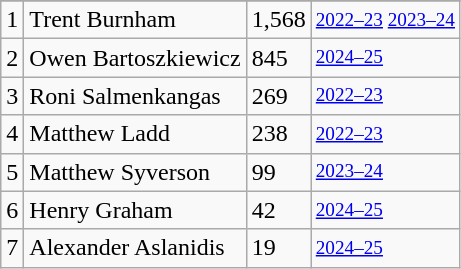<table class="wikitable">
<tr>
</tr>
<tr>
<td>1</td>
<td>Trent Burnham</td>
<td>1,568</td>
<td style="font-size:80%;"><a href='#'>2022–23</a> <a href='#'>2023–24</a></td>
</tr>
<tr>
<td>2</td>
<td>Owen Bartoszkiewicz</td>
<td>845</td>
<td style="font-size:80%;"><a href='#'>2024–25</a></td>
</tr>
<tr>
<td>3</td>
<td>Roni Salmenkangas</td>
<td>269</td>
<td style="font-size:80%;"><a href='#'>2022–23</a></td>
</tr>
<tr>
<td>4</td>
<td>Matthew Ladd</td>
<td>238</td>
<td style="font-size:80%;"><a href='#'>2022–23</a></td>
</tr>
<tr>
<td>5</td>
<td>Matthew Syverson</td>
<td>99</td>
<td style="font-size:80%;"><a href='#'>2023–24</a></td>
</tr>
<tr>
<td>6</td>
<td>Henry Graham</td>
<td>42</td>
<td style="font-size:80%;"><a href='#'>2024–25</a></td>
</tr>
<tr>
<td>7</td>
<td>Alexander Aslanidis</td>
<td>19</td>
<td style="font-size:80%;"><a href='#'>2024–25</a></td>
</tr>
</table>
